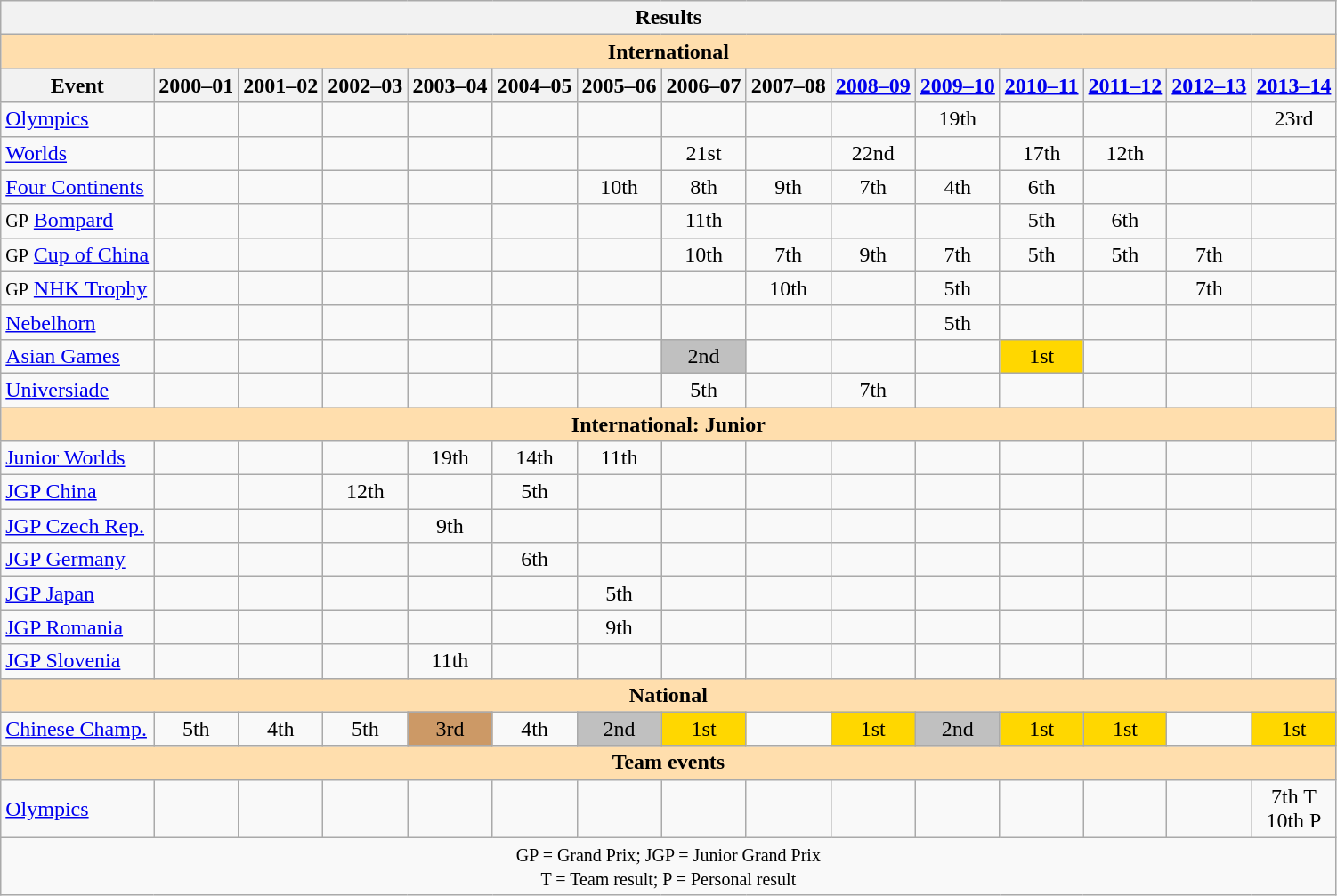<table class="wikitable" style="text-align:center">
<tr>
<th colspan=15 align=center><strong>Results</strong></th>
</tr>
<tr>
<th style="background-color: #ffdead; " colspan=15 align=center><strong>International</strong></th>
</tr>
<tr>
<th>Event</th>
<th>2000–01</th>
<th>2001–02</th>
<th>2002–03</th>
<th>2003–04</th>
<th>2004–05</th>
<th>2005–06</th>
<th>2006–07</th>
<th>2007–08</th>
<th><a href='#'>2008–09</a></th>
<th><a href='#'>2009–10</a></th>
<th><a href='#'>2010–11</a></th>
<th><a href='#'>2011–12</a></th>
<th><a href='#'>2012–13</a></th>
<th><a href='#'>2013–14</a></th>
</tr>
<tr>
<td align=left><a href='#'>Olympics</a></td>
<td></td>
<td></td>
<td></td>
<td></td>
<td></td>
<td></td>
<td></td>
<td></td>
<td></td>
<td>19th</td>
<td></td>
<td></td>
<td></td>
<td>23rd</td>
</tr>
<tr>
<td align=left><a href='#'>Worlds</a></td>
<td></td>
<td></td>
<td></td>
<td></td>
<td></td>
<td></td>
<td>21st</td>
<td></td>
<td>22nd</td>
<td></td>
<td>17th</td>
<td>12th</td>
<td></td>
<td></td>
</tr>
<tr>
<td align=left><a href='#'>Four Continents</a></td>
<td></td>
<td></td>
<td></td>
<td></td>
<td></td>
<td>10th</td>
<td>8th</td>
<td>9th</td>
<td>7th</td>
<td>4th</td>
<td>6th</td>
<td></td>
<td></td>
<td></td>
</tr>
<tr>
<td align=left><small>GP</small> <a href='#'>Bompard</a></td>
<td></td>
<td></td>
<td></td>
<td></td>
<td></td>
<td></td>
<td>11th</td>
<td></td>
<td></td>
<td></td>
<td>5th</td>
<td>6th</td>
<td></td>
<td></td>
</tr>
<tr>
<td align=left><small>GP</small> <a href='#'>Cup of China</a></td>
<td></td>
<td></td>
<td></td>
<td></td>
<td></td>
<td></td>
<td>10th</td>
<td>7th</td>
<td>9th</td>
<td>7th</td>
<td>5th</td>
<td>5th</td>
<td>7th</td>
<td></td>
</tr>
<tr>
<td align=left><small>GP</small> <a href='#'>NHK Trophy</a></td>
<td></td>
<td></td>
<td></td>
<td></td>
<td></td>
<td></td>
<td></td>
<td>10th</td>
<td></td>
<td>5th</td>
<td></td>
<td></td>
<td>7th</td>
<td></td>
</tr>
<tr>
<td align=left><a href='#'>Nebelhorn</a></td>
<td></td>
<td></td>
<td></td>
<td></td>
<td></td>
<td></td>
<td></td>
<td></td>
<td></td>
<td>5th</td>
<td></td>
<td></td>
<td></td>
<td></td>
</tr>
<tr>
<td align=left><a href='#'>Asian Games</a></td>
<td></td>
<td></td>
<td></td>
<td></td>
<td></td>
<td></td>
<td bgcolor=silver>2nd</td>
<td></td>
<td></td>
<td></td>
<td bgcolor=gold>1st</td>
<td></td>
<td></td>
<td></td>
</tr>
<tr>
<td align=left><a href='#'>Universiade</a></td>
<td></td>
<td></td>
<td></td>
<td></td>
<td></td>
<td></td>
<td>5th</td>
<td></td>
<td>7th</td>
<td></td>
<td></td>
<td></td>
<td></td>
<td></td>
</tr>
<tr>
<th style="background-color: #ffdead; " colspan=15 align=center><strong>International: Junior</strong></th>
</tr>
<tr>
<td align=left><a href='#'>Junior Worlds</a></td>
<td></td>
<td></td>
<td></td>
<td>19th</td>
<td>14th</td>
<td>11th</td>
<td></td>
<td></td>
<td></td>
<td></td>
<td></td>
<td></td>
<td></td>
<td></td>
</tr>
<tr>
<td align=left><a href='#'>JGP China</a></td>
<td></td>
<td></td>
<td>12th</td>
<td></td>
<td>5th</td>
<td></td>
<td></td>
<td></td>
<td></td>
<td></td>
<td></td>
<td></td>
<td></td>
<td></td>
</tr>
<tr>
<td align=left><a href='#'>JGP Czech Rep.</a></td>
<td></td>
<td></td>
<td></td>
<td>9th</td>
<td></td>
<td></td>
<td></td>
<td></td>
<td></td>
<td></td>
<td></td>
<td></td>
<td></td>
<td></td>
</tr>
<tr>
<td align=left><a href='#'>JGP Germany</a></td>
<td></td>
<td></td>
<td></td>
<td></td>
<td>6th</td>
<td></td>
<td></td>
<td></td>
<td></td>
<td></td>
<td></td>
<td></td>
<td></td>
<td></td>
</tr>
<tr>
<td align=left><a href='#'>JGP Japan</a></td>
<td></td>
<td></td>
<td></td>
<td></td>
<td></td>
<td>5th</td>
<td></td>
<td></td>
<td></td>
<td></td>
<td></td>
<td></td>
<td></td>
<td></td>
</tr>
<tr>
<td align=left><a href='#'>JGP Romania</a></td>
<td></td>
<td></td>
<td></td>
<td></td>
<td></td>
<td>9th</td>
<td></td>
<td></td>
<td></td>
<td></td>
<td></td>
<td></td>
<td></td>
<td></td>
</tr>
<tr>
<td align=left><a href='#'>JGP Slovenia</a></td>
<td></td>
<td></td>
<td></td>
<td>11th</td>
<td></td>
<td></td>
<td></td>
<td></td>
<td></td>
<td></td>
<td></td>
<td></td>
<td></td>
<td></td>
</tr>
<tr>
<th style="background-color: #ffdead; " colspan=15 align=center><strong>National</strong></th>
</tr>
<tr>
<td align=left><a href='#'>Chinese Champ.</a></td>
<td>5th</td>
<td>4th</td>
<td>5th</td>
<td bgcolor=cc9966>3rd</td>
<td>4th</td>
<td bgcolor=silver>2nd</td>
<td bgcolor=gold>1st</td>
<td></td>
<td bgcolor=gold>1st</td>
<td bgcolor=silver>2nd</td>
<td bgcolor=gold>1st</td>
<td bgcolor=gold>1st</td>
<td></td>
<td bgcolor=gold>1st</td>
</tr>
<tr>
<th style="background-color: #ffdead; " colspan=15 align=center><strong>Team events</strong></th>
</tr>
<tr>
<td align=left><a href='#'>Olympics</a></td>
<td></td>
<td></td>
<td></td>
<td></td>
<td></td>
<td></td>
<td></td>
<td></td>
<td></td>
<td></td>
<td></td>
<td></td>
<td></td>
<td>7th T <br> 10th P</td>
</tr>
<tr>
<td colspan=15 align=center><small> GP = Grand Prix; JGP = Junior Grand Prix <br> T = Team result; P = Personal result </small></td>
</tr>
</table>
